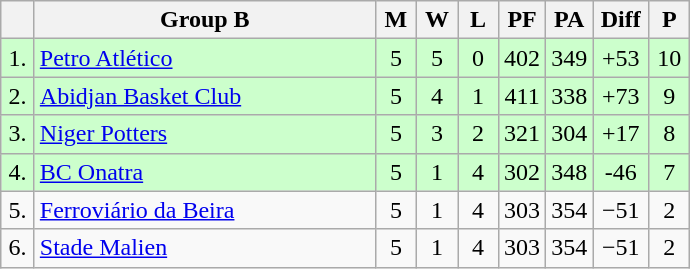<table class="wikitable" style="text-align:center">
<tr>
<th width=15></th>
<th width=220>Group B</th>
<th width=20>M</th>
<th width=20>W</th>
<th width=20>L</th>
<th width=20>PF</th>
<th width=20>PA</th>
<th width=30>Diff</th>
<th width=20>P</th>
</tr>
<tr style="background: #ccffcc;">
<td>1.</td>
<td align=left> <a href='#'>Petro Atlético</a></td>
<td>5</td>
<td>5</td>
<td>0</td>
<td>402</td>
<td>349</td>
<td>+53</td>
<td>10</td>
</tr>
<tr style="background: #ccffcc;">
<td>2.</td>
<td align=left> <a href='#'>Abidjan Basket Club</a></td>
<td>5</td>
<td>4</td>
<td>1</td>
<td>411</td>
<td>338</td>
<td>+73</td>
<td>9</td>
</tr>
<tr style="background: #ccffcc;">
<td>3.</td>
<td align=left> <a href='#'>Niger Potters</a></td>
<td>5</td>
<td>3</td>
<td>2</td>
<td>321</td>
<td>304</td>
<td>+17</td>
<td>8</td>
</tr>
<tr style="background: #ccffcc;">
<td>4.</td>
<td align=left> <a href='#'>BC Onatra</a></td>
<td>5</td>
<td>1</td>
<td>4</td>
<td>302</td>
<td>348</td>
<td>-46</td>
<td>7</td>
</tr>
<tr>
<td>5.</td>
<td align=left> <a href='#'>Ferroviário da Beira</a></td>
<td>5</td>
<td>1</td>
<td>4</td>
<td>303</td>
<td>354</td>
<td>−51</td>
<td>2</td>
</tr>
<tr>
<td>6.</td>
<td align=left> <a href='#'>Stade Malien</a></td>
<td>5</td>
<td>1</td>
<td>4</td>
<td>303</td>
<td>354</td>
<td>−51</td>
<td>2</td>
</tr>
</table>
